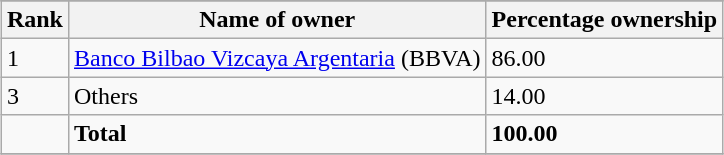<table class="wikitable sortable" style="margin-left:auto;margin-right:auto">
<tr>
</tr>
<tr>
<th style="width:2em;">Rank</th>
<th>Name of owner</th>
<th>Percentage ownership</th>
</tr>
<tr>
<td>1</td>
<td><a href='#'>Banco Bilbao Vizcaya Argentaria</a> (BBVA)</td>
<td>86.00</td>
</tr>
<tr>
<td>3</td>
<td>Others</td>
<td>14.00</td>
</tr>
<tr>
<td></td>
<td><strong>Total</strong></td>
<td><strong>100.00</strong></td>
</tr>
<tr>
</tr>
</table>
